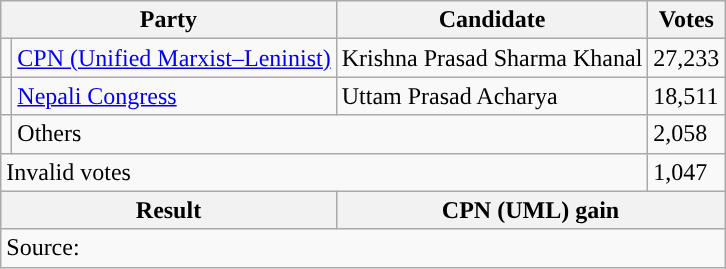<table class="wikitable">
<tr>
<th colspan="2">Party</th>
<th>Candidate</th>
<th>Votes</th>
</tr>
<tr>
<td style="background-color:"></td>
<td><a href='#'>CPN (Unified Marxist–Leninist)</a></td>
<td>Krishna Prasad Sharma Khanal</td>
<td>27,233</td>
</tr>
<tr>
<td style="background-color:"></td>
<td><a href='#'>Nepali Congress</a></td>
<td>Uttam Prasad Acharya</td>
<td>18,511</td>
</tr>
<tr>
<td></td>
<td colspan="2">Others</td>
<td>2,058</td>
</tr>
<tr>
<td colspan="3">Invalid votes</td>
<td>1,047</td>
</tr>
<tr>
<th colspan="2">Result</th>
<th colspan="2">CPN (UML) gain</th>
</tr>
<tr>
<td colspan="4">Source: </td>
</tr>
</table>
